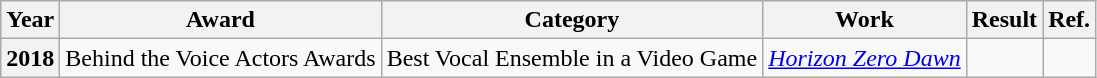<table class="wikitable">
<tr>
<th>Year</th>
<th>Award</th>
<th>Category</th>
<th>Work</th>
<th>Result</th>
<th>Ref.</th>
</tr>
<tr>
<th>2018</th>
<td>Behind the Voice Actors Awards</td>
<td>Best Vocal Ensemble in a Video Game</td>
<td><em><a href='#'>Horizon Zero Dawn</a></em></td>
<td></td>
<td></td>
</tr>
</table>
